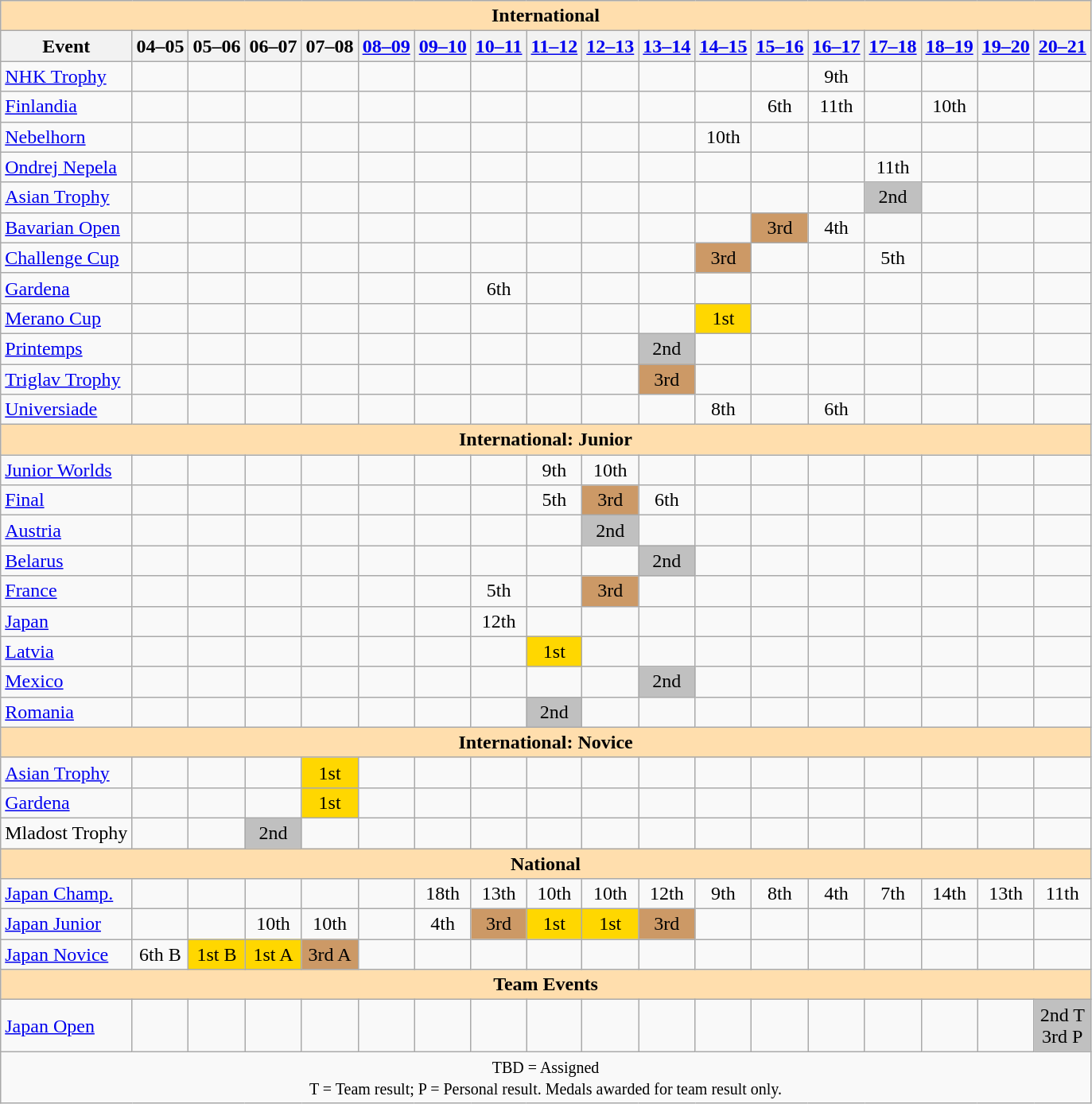<table class="wikitable" style="text-align:center">
<tr>
<th colspan="18" style="background-color: #ffdead; " align="center">International</th>
</tr>
<tr>
<th>Event</th>
<th>04–05</th>
<th>05–06</th>
<th>06–07</th>
<th>07–08</th>
<th><a href='#'>08–09</a></th>
<th><a href='#'>09–10</a></th>
<th><a href='#'>10–11</a></th>
<th><a href='#'>11–12</a></th>
<th><a href='#'>12–13</a></th>
<th><a href='#'>13–14</a></th>
<th><a href='#'>14–15</a></th>
<th><a href='#'>15–16</a></th>
<th><a href='#'>16–17</a></th>
<th><a href='#'>17–18</a></th>
<th><a href='#'>18–19</a></th>
<th><a href='#'>19–20</a></th>
<th><a href='#'>20–21</a></th>
</tr>
<tr>
<td align=left> <a href='#'>NHK Trophy</a></td>
<td></td>
<td></td>
<td></td>
<td></td>
<td></td>
<td></td>
<td></td>
<td></td>
<td></td>
<td></td>
<td></td>
<td></td>
<td>9th</td>
<td></td>
<td></td>
<td></td>
<td></td>
</tr>
<tr>
<td align=left> <a href='#'>Finlandia</a></td>
<td></td>
<td></td>
<td></td>
<td></td>
<td></td>
<td></td>
<td></td>
<td></td>
<td></td>
<td></td>
<td></td>
<td>6th</td>
<td>11th</td>
<td></td>
<td>10th</td>
<td></td>
<td></td>
</tr>
<tr>
<td align=left> <a href='#'>Nebelhorn</a></td>
<td></td>
<td></td>
<td></td>
<td></td>
<td></td>
<td></td>
<td></td>
<td></td>
<td></td>
<td></td>
<td>10th</td>
<td></td>
<td></td>
<td></td>
<td></td>
<td></td>
<td></td>
</tr>
<tr>
<td align=left> <a href='#'>Ondrej Nepela</a></td>
<td></td>
<td></td>
<td></td>
<td></td>
<td></td>
<td></td>
<td></td>
<td></td>
<td></td>
<td></td>
<td></td>
<td></td>
<td></td>
<td>11th</td>
<td></td>
<td></td>
<td></td>
</tr>
<tr>
<td align=left><a href='#'>Asian Trophy</a></td>
<td></td>
<td></td>
<td></td>
<td></td>
<td></td>
<td></td>
<td></td>
<td></td>
<td></td>
<td></td>
<td></td>
<td></td>
<td></td>
<td bgcolor=silver>2nd</td>
<td></td>
<td></td>
<td></td>
</tr>
<tr>
<td align=left><a href='#'>Bavarian Open</a></td>
<td></td>
<td></td>
<td></td>
<td></td>
<td></td>
<td></td>
<td></td>
<td></td>
<td></td>
<td></td>
<td></td>
<td bgcolor=cc9966>3rd</td>
<td>4th</td>
<td></td>
<td></td>
<td></td>
<td></td>
</tr>
<tr>
<td align=left><a href='#'>Challenge Cup</a></td>
<td></td>
<td></td>
<td></td>
<td></td>
<td></td>
<td></td>
<td></td>
<td></td>
<td></td>
<td></td>
<td bgcolor=cc9966>3rd</td>
<td></td>
<td></td>
<td>5th</td>
<td></td>
<td></td>
<td></td>
</tr>
<tr>
<td align=left><a href='#'>Gardena</a></td>
<td></td>
<td></td>
<td></td>
<td></td>
<td></td>
<td></td>
<td>6th</td>
<td></td>
<td></td>
<td></td>
<td></td>
<td></td>
<td></td>
<td></td>
<td></td>
<td></td>
<td></td>
</tr>
<tr>
<td align=left><a href='#'>Merano Cup</a></td>
<td></td>
<td></td>
<td></td>
<td></td>
<td></td>
<td></td>
<td></td>
<td></td>
<td></td>
<td></td>
<td bgcolor=gold>1st</td>
<td></td>
<td></td>
<td></td>
<td></td>
<td></td>
<td></td>
</tr>
<tr>
<td align=left><a href='#'>Printemps</a></td>
<td></td>
<td></td>
<td></td>
<td></td>
<td></td>
<td></td>
<td></td>
<td></td>
<td></td>
<td bgcolor=silver>2nd</td>
<td></td>
<td></td>
<td></td>
<td></td>
<td></td>
<td></td>
<td></td>
</tr>
<tr>
<td align=left><a href='#'>Triglav Trophy</a></td>
<td></td>
<td></td>
<td></td>
<td></td>
<td></td>
<td></td>
<td></td>
<td></td>
<td></td>
<td bgcolor=cc9966>3rd</td>
<td></td>
<td></td>
<td></td>
<td></td>
<td></td>
<td></td>
<td></td>
</tr>
<tr>
<td align=left><a href='#'>Universiade</a></td>
<td></td>
<td></td>
<td></td>
<td></td>
<td></td>
<td></td>
<td></td>
<td></td>
<td></td>
<td></td>
<td>8th</td>
<td></td>
<td>6th</td>
<td></td>
<td></td>
<td></td>
<td></td>
</tr>
<tr>
<th colspan="18" style="background-color: #ffdead; " align="center">International: Junior</th>
</tr>
<tr>
<td align=left><a href='#'>Junior Worlds</a></td>
<td></td>
<td></td>
<td></td>
<td></td>
<td></td>
<td></td>
<td></td>
<td>9th</td>
<td>10th</td>
<td></td>
<td></td>
<td></td>
<td></td>
<td></td>
<td></td>
<td></td>
<td></td>
</tr>
<tr>
<td align=left> <a href='#'>Final</a></td>
<td></td>
<td></td>
<td></td>
<td></td>
<td></td>
<td></td>
<td></td>
<td>5th</td>
<td bgcolor=cc9966>3rd</td>
<td>6th</td>
<td></td>
<td></td>
<td></td>
<td></td>
<td></td>
<td></td>
<td></td>
</tr>
<tr>
<td align=left> <a href='#'>Austria</a></td>
<td></td>
<td></td>
<td></td>
<td></td>
<td></td>
<td></td>
<td></td>
<td></td>
<td bgcolor=silver>2nd</td>
<td></td>
<td></td>
<td></td>
<td></td>
<td></td>
<td></td>
<td></td>
<td></td>
</tr>
<tr>
<td align=left> <a href='#'>Belarus</a></td>
<td></td>
<td></td>
<td></td>
<td></td>
<td></td>
<td></td>
<td></td>
<td></td>
<td></td>
<td bgcolor=silver>2nd</td>
<td></td>
<td></td>
<td></td>
<td></td>
<td></td>
<td></td>
<td></td>
</tr>
<tr>
<td align=left> <a href='#'>France</a></td>
<td></td>
<td></td>
<td></td>
<td></td>
<td></td>
<td></td>
<td>5th</td>
<td></td>
<td bgcolor=cc9966>3rd</td>
<td></td>
<td></td>
<td></td>
<td></td>
<td></td>
<td></td>
<td></td>
<td></td>
</tr>
<tr>
<td align=left> <a href='#'>Japan</a></td>
<td></td>
<td></td>
<td></td>
<td></td>
<td></td>
<td></td>
<td>12th</td>
<td></td>
<td></td>
<td></td>
<td></td>
<td></td>
<td></td>
<td></td>
<td></td>
<td></td>
<td></td>
</tr>
<tr>
<td align=left> <a href='#'>Latvia</a></td>
<td></td>
<td></td>
<td></td>
<td></td>
<td></td>
<td></td>
<td></td>
<td bgcolor=gold>1st</td>
<td></td>
<td></td>
<td></td>
<td></td>
<td></td>
<td></td>
<td></td>
<td></td>
<td></td>
</tr>
<tr>
<td align=left> <a href='#'>Mexico</a></td>
<td></td>
<td></td>
<td></td>
<td></td>
<td></td>
<td></td>
<td></td>
<td></td>
<td></td>
<td bgcolor=silver>2nd</td>
<td></td>
<td></td>
<td></td>
<td></td>
<td></td>
<td></td>
<td></td>
</tr>
<tr>
<td align=left> <a href='#'>Romania</a></td>
<td></td>
<td></td>
<td></td>
<td></td>
<td></td>
<td></td>
<td></td>
<td bgcolor=silver>2nd</td>
<td></td>
<td></td>
<td></td>
<td></td>
<td></td>
<td></td>
<td></td>
<td></td>
<td></td>
</tr>
<tr>
<th colspan="18" style="background-color: #ffdead; " align="center">International: Novice</th>
</tr>
<tr>
<td align=left><a href='#'>Asian Trophy</a></td>
<td></td>
<td></td>
<td></td>
<td bgcolor=gold>1st</td>
<td></td>
<td></td>
<td></td>
<td></td>
<td></td>
<td></td>
<td></td>
<td></td>
<td></td>
<td></td>
<td></td>
<td></td>
<td></td>
</tr>
<tr>
<td align=left><a href='#'>Gardena</a></td>
<td></td>
<td></td>
<td></td>
<td bgcolor=gold>1st</td>
<td></td>
<td></td>
<td></td>
<td></td>
<td></td>
<td></td>
<td></td>
<td></td>
<td></td>
<td></td>
<td></td>
<td></td>
<td></td>
</tr>
<tr>
<td align=left>Mladost Trophy</td>
<td></td>
<td></td>
<td bgcolor=silver>2nd</td>
<td></td>
<td></td>
<td></td>
<td></td>
<td></td>
<td></td>
<td></td>
<td></td>
<td></td>
<td></td>
<td></td>
<td></td>
<td></td>
<td></td>
</tr>
<tr>
<th colspan="18" style="background-color: #ffdead; " align="center">National</th>
</tr>
<tr>
<td align="left"><a href='#'>Japan Champ.</a></td>
<td></td>
<td></td>
<td></td>
<td></td>
<td></td>
<td>18th</td>
<td>13th</td>
<td>10th</td>
<td>10th</td>
<td>12th</td>
<td>9th</td>
<td>8th</td>
<td>4th</td>
<td>7th</td>
<td>14th</td>
<td>13th</td>
<td>11th</td>
</tr>
<tr>
<td align="left"><a href='#'>Japan Junior</a></td>
<td></td>
<td></td>
<td>10th</td>
<td>10th</td>
<td></td>
<td>4th</td>
<td bgcolor="cc9966">3rd</td>
<td bgcolor="gold">1st</td>
<td bgcolor="gold">1st</td>
<td bgcolor="cc9966">3rd</td>
<td></td>
<td></td>
<td></td>
<td></td>
<td></td>
<td></td>
<td></td>
</tr>
<tr>
<td align=left><a href='#'>Japan Novice</a></td>
<td>6th B</td>
<td bgcolor=gold>1st B</td>
<td bgcolor=gold>1st A</td>
<td bgcolor=cc9966>3rd A</td>
<td></td>
<td></td>
<td></td>
<td></td>
<td></td>
<td></td>
<td></td>
<td></td>
<td></td>
<td></td>
<td></td>
<td></td>
<td></td>
</tr>
<tr>
<td colspan=18 align=center style="background-color: #ffdead;"><strong>Team Events</strong></td>
</tr>
<tr>
<td align=left><a href='#'>Japan Open</a></td>
<td></td>
<td></td>
<td></td>
<td></td>
<td></td>
<td></td>
<td></td>
<td></td>
<td></td>
<td></td>
<td></td>
<td></td>
<td></td>
<td></td>
<td></td>
<td></td>
<td bgcolor=silver>2nd T<br>3rd P</td>
</tr>
<tr>
<td colspan="18" align="center"><small> TBD = Assigned<br> T = Team result; P = Personal result. Medals awarded for team result only. </small></td>
</tr>
</table>
